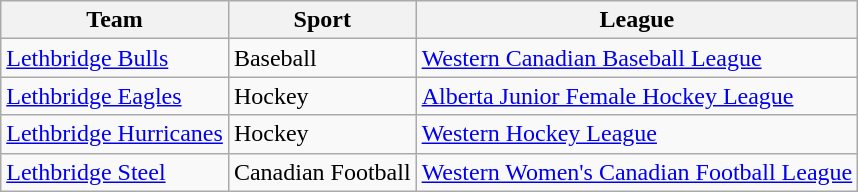<table class="wikitable">
<tr>
<th>Team</th>
<th>Sport</th>
<th>League</th>
</tr>
<tr>
<td><a href='#'>Lethbridge Bulls</a></td>
<td>Baseball</td>
<td><a href='#'>Western Canadian Baseball League</a></td>
</tr>
<tr>
<td><a href='#'>Lethbridge Eagles</a></td>
<td>Hockey</td>
<td><a href='#'>Alberta Junior Female Hockey League</a></td>
</tr>
<tr>
<td><a href='#'>Lethbridge Hurricanes</a></td>
<td>Hockey</td>
<td><a href='#'>Western Hockey League</a></td>
</tr>
<tr>
<td><a href='#'>Lethbridge Steel</a></td>
<td>Canadian Football</td>
<td><a href='#'>Western Women's Canadian Football League</a></td>
</tr>
</table>
